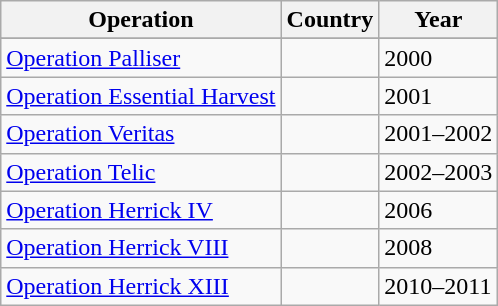<table class="wikitable">
<tr>
<th>Operation</th>
<th>Country</th>
<th>Year</th>
</tr>
<tr>
</tr>
<tr>
<td><a href='#'>Operation Palliser</a></td>
<td></td>
<td>2000</td>
</tr>
<tr>
<td><a href='#'>Operation Essential Harvest</a></td>
<td></td>
<td>2001</td>
</tr>
<tr>
<td><a href='#'>Operation Veritas</a></td>
<td></td>
<td>2001–2002</td>
</tr>
<tr>
<td><a href='#'>Operation Telic</a></td>
<td></td>
<td>2002–2003</td>
</tr>
<tr>
<td><a href='#'>Operation Herrick IV</a></td>
<td></td>
<td>2006</td>
</tr>
<tr>
<td><a href='#'>Operation Herrick VIII</a></td>
<td></td>
<td>2008</td>
</tr>
<tr>
<td><a href='#'>Operation Herrick XIII</a></td>
<td></td>
<td>2010–2011</td>
</tr>
</table>
